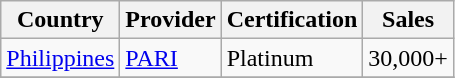<table class="wikitable">
<tr>
<th>Country</th>
<th>Provider</th>
<th>Certification</th>
<th>Sales</th>
</tr>
<tr>
<td><a href='#'>Philippines</a></td>
<td><a href='#'>PARI</a></td>
<td>Platinum</td>
<td>30,000+</td>
</tr>
<tr>
</tr>
</table>
